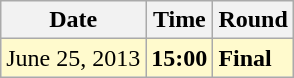<table class="wikitable">
<tr>
<th>Date</th>
<th>Time</th>
<th>Round</th>
</tr>
<tr style=background:lemonchiffon>
<td>June 25, 2013</td>
<td><strong>15:00</strong></td>
<td><strong>Final</strong></td>
</tr>
</table>
